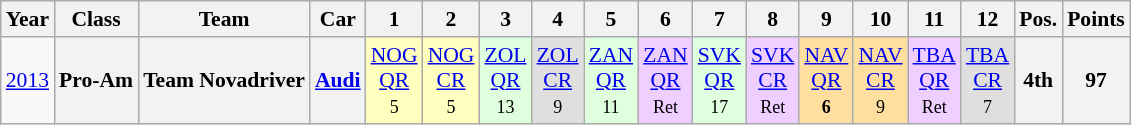<table class="wikitable" border="1" style="text-align:center; font-size:90%;">
<tr>
<th>Year</th>
<th>Class</th>
<th>Team</th>
<th>Car</th>
<th>1</th>
<th>2</th>
<th>3</th>
<th>4</th>
<th>5</th>
<th>6</th>
<th>7</th>
<th>8</th>
<th>9</th>
<th>10</th>
<th>11</th>
<th>12</th>
<th>Pos.</th>
<th>Points</th>
</tr>
<tr>
<td><a href='#'>2013</a></td>
<th>Pro-Am</th>
<th>Team Novadriver</th>
<th><a href='#'>Audi</a></th>
<td style="background:#FFFFBF;"><a href='#'>NOG<br>QR</a><br><small>5<br></small></td>
<td style="background:#FFFFBF;"><a href='#'>NOG<br>CR</a><br><small>5<br></small></td>
<td style="background:#DFFFDF;"><a href='#'>ZOL<br>QR</a><br><small>13<br></small></td>
<td style="background:#DFDFDF;"><a href='#'>ZOL<br>CR</a><br><small>9<br></small></td>
<td style="background:#DFFFDF;"><a href='#'>ZAN<br>QR</a><br><small>11<br></small></td>
<td style="background:#EFCFFF;"><a href='#'>ZAN<br>QR</a><br><small>Ret<br></small></td>
<td style="background:#DFFFDF;"><a href='#'>SVK<br>QR</a><br><small>17<br></small></td>
<td style="background:#EFCFFF;"><a href='#'>SVK<br>CR</a><br><small>Ret<br></small></td>
<td style="background:#FFDF9F;"><a href='#'>NAV<br>QR</a><br><small><strong>6</strong><br></small></td>
<td style="background:#FFDF9F;"><a href='#'>NAV<br>CR</a><br><small>9<br></small></td>
<td style="background:#EFCFFF;"><a href='#'>TBA<br>QR</a><br><small>Ret<br></small></td>
<td style="background:#DFDFDF;"><a href='#'>TBA<br>CR</a><br><small>7<br></small></td>
<th>4th</th>
<th>97</th>
</tr>
</table>
